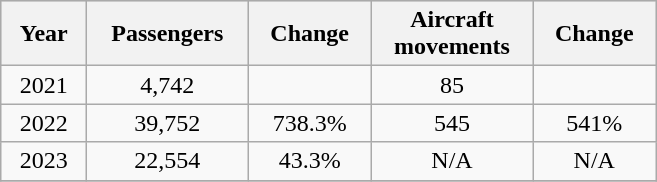<table class="wikitable" style="text-align:center">
<tr bgcolor=lightgrey>
<th width="50">Year</th>
<th width="100">Passengers</th>
<th width="75">Change</th>
<th width="100">Aircraft movements</th>
<th width="75">Change</th>
</tr>
<tr>
<td>2021</td>
<td>4,742</td>
<td></td>
<td>85</td>
<td></td>
</tr>
<tr>
<td>2022</td>
<td>39,752</td>
<td> 738.3%</td>
<td>545</td>
<td> 541%</td>
</tr>
<tr>
<td>2023</td>
<td>22,554</td>
<td> 43.3%</td>
<td>N/A</td>
<td>N/A</td>
</tr>
<tr>
</tr>
</table>
